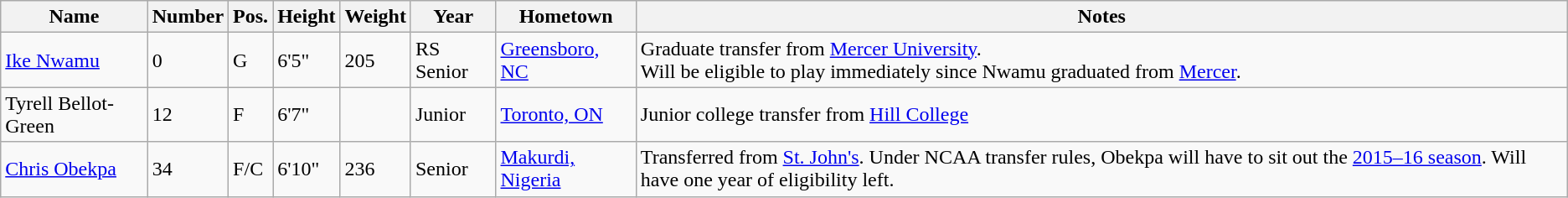<table class="wikitable sortable" border="1">
<tr>
<th>Name</th>
<th>Number</th>
<th>Pos.</th>
<th>Height</th>
<th>Weight</th>
<th>Year</th>
<th>Hometown</th>
<th class="unsortable">Notes</th>
</tr>
<tr>
<td sortname><a href='#'>Ike Nwamu</a></td>
<td>0</td>
<td>G</td>
<td>6'5"</td>
<td>205</td>
<td>RS Senior</td>
<td><a href='#'>Greensboro, NC</a></td>
<td>Graduate transfer from <a href='#'>Mercer University</a>.<br>Will be eligible to play immediately since Nwamu graduated from <a href='#'>Mercer</a>.</td>
</tr>
<tr>
<td sortname>Tyrell Bellot-Green</td>
<td>12</td>
<td>F</td>
<td>6'7"</td>
<td></td>
<td>Junior</td>
<td><a href='#'>Toronto, ON</a></td>
<td>Junior college transfer from <a href='#'>Hill College</a></td>
</tr>
<tr>
<td sortname><a href='#'>Chris Obekpa</a></td>
<td>34</td>
<td>F/C</td>
<td>6'10"</td>
<td>236</td>
<td>Senior</td>
<td><a href='#'>Makurdi, Nigeria</a></td>
<td>Transferred from <a href='#'>St. John's</a>. Under NCAA transfer rules, Obekpa will have to sit out the <a href='#'>2015–16 season</a>. Will have one year of eligibility left.</td>
</tr>
</table>
